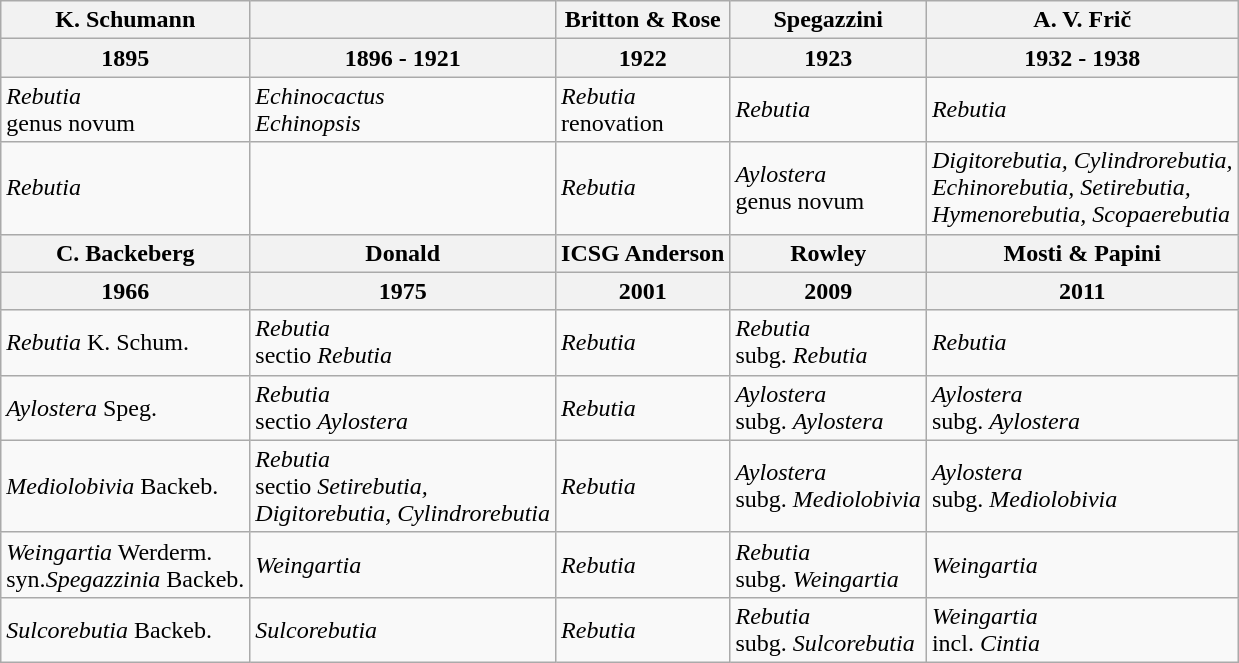<table class="wikitable unsortable">
<tr>
<th>K. Schumann</th>
<th></th>
<th>Britton & Rose</th>
<th>Spegazzini</th>
<th>A. V. Frič</th>
</tr>
<tr>
<th>1895</th>
<th>1896 - 1921</th>
<th>1922</th>
<th>1923</th>
<th>1932 - 1938</th>
</tr>
<tr>
<td><em>Rebutia</em> <br> genus novum</td>
<td><em> Echinocactus</em> <br><em> Echinopsis</em></td>
<td><em>Rebutia</em> <br> renovation</td>
<td><em>Rebutia</em> <br></td>
<td><em>Rebutia</em></td>
</tr>
<tr>
<td><em>Rebutia</em></td>
<td></td>
<td><em>Rebutia</em></td>
<td><em>Aylostera</em> <br> genus novum</td>
<td><em>Digitorebutia, Cylindrorebutia, <br>  Echinorebutia, Setirebutia, <br> Hymenorebutia, Scopaerebutia </em></td>
</tr>
<tr>
<th>C. Backeberg</th>
<th>Donald</th>
<th>ICSG Anderson</th>
<th>Rowley</th>
<th>Mosti & Papini</th>
</tr>
<tr>
<th>1966</th>
<th>1975</th>
<th>2001</th>
<th>2009</th>
<th>2011</th>
</tr>
<tr>
<td><em>Rebutia</em> K. Schum.</td>
<td><em>Rebutia</em> <br>sectio <em>Rebutia</em></td>
<td><em>Rebutia</em></td>
<td><em>Rebutia</em> <br>subg. <em>Rebutia</em></td>
<td><em>Rebutia</em></td>
</tr>
<tr>
<td><em>Aylostera</em> Speg.</td>
<td><em>Rebutia</em> <br>sectio <em>Aylostera</em></td>
<td><em>Rebutia</em></td>
<td><em>Aylostera</em><br>subg. <em>Aylostera</em></td>
<td><em>Aylostera</em><br>subg. <em>Aylostera</em></td>
</tr>
<tr>
<td><em>Mediolobivia</em> Backeb.</td>
<td><em>Rebutia</em> <br>sectio <em> Setirebutia, <br> Digitorebutia, Cylindrorebutia </em></td>
<td><em>Rebutia</em></td>
<td><em>Aylostera</em><br>subg. <em>Mediolobivia</em></td>
<td><em>Aylostera</em><br>subg. <em>Mediolobivia</em></td>
</tr>
<tr>
<td><em>Weingartia</em> Werderm.<br>syn.<em>Spegazzinia</em> Backeb.</td>
<td><em>Weingartia</em></td>
<td><em>Rebutia</em></td>
<td><em>Rebutia</em> <br>subg. <em>Weingartia</em></td>
<td><em>Weingartia</em></td>
</tr>
<tr>
<td><em>Sulcorebutia</em> Backeb.</td>
<td><em>Sulcorebutia</em></td>
<td><em>Rebutia</em></td>
<td><em>Rebutia</em> <br>subg. <em>Sulcorebutia</em></td>
<td><em>Weingartia</em> <br> incl. <em>Cintia</em></td>
</tr>
</table>
